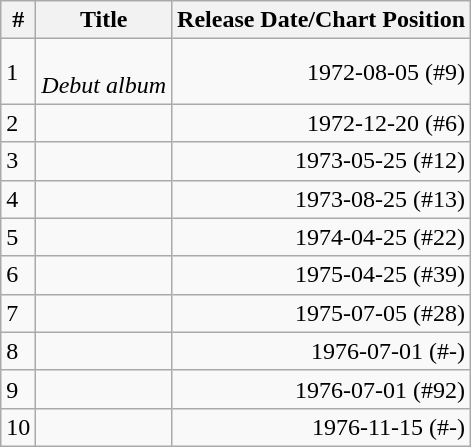<table class="wikitable">
<tr>
<th>#</th>
<th>Title</th>
<th>Release Date/Chart Position</th>
</tr>
<tr>
<td>1</td>
<td align="left"><br><em>Debut album</em></td>
<td align="right">1972-08-05 (#9)</td>
</tr>
<tr>
<td>2</td>
<td align="left"></td>
<td align="right">1972-12-20  (#6)</td>
</tr>
<tr>
<td>3</td>
<td align="left"></td>
<td align="right">1973-05-25  (#12)</td>
</tr>
<tr>
<td>4</td>
<td align="left"></td>
<td align="right">1973-08-25  (#13)</td>
</tr>
<tr>
<td>5</td>
<td align="left"><br></td>
<td align="right">1974-04-25  (#22)</td>
</tr>
<tr>
<td>6</td>
<td align="left"></td>
<td align="right">1975-04-25 (#39)</td>
</tr>
<tr>
<td>7</td>
<td align="left"></td>
<td align="right">1975-07-05 (#28)</td>
</tr>
<tr>
<td>8</td>
<td align="left"></td>
<td align="right">1976-07-01  (#-)</td>
</tr>
<tr>
<td>9</td>
<td align="left"><br></td>
<td align="right">1976-07-01 (#92)</td>
</tr>
<tr>
<td>10</td>
<td align="left"></td>
<td align="right">1976-11-15  (#-)</td>
</tr>
</table>
